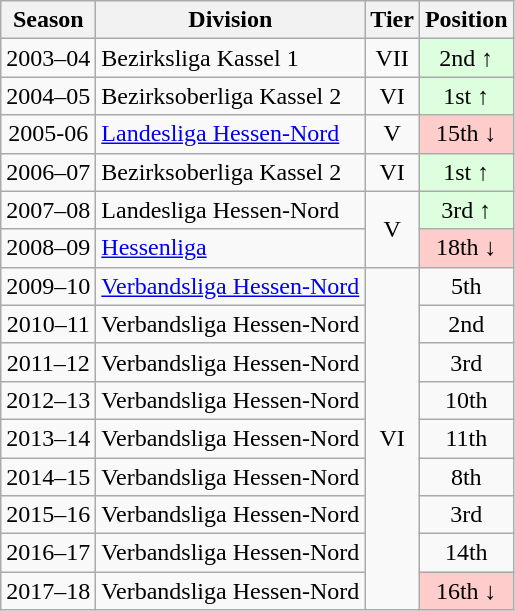<table class="wikitable">
<tr>
<th>Season</th>
<th>Division</th>
<th>Tier</th>
<th>Position</th>
</tr>
<tr align="center">
<td>2003–04</td>
<td align="left">Bezirksliga Kassel 1</td>
<td>VII</td>
<td style="background:#ddffdd">2nd ↑</td>
</tr>
<tr align="center">
<td>2004–05</td>
<td align="left">Bezirksoberliga Kassel 2</td>
<td>VI</td>
<td style="background:#ddffdd">1st ↑</td>
</tr>
<tr align="center">
<td>2005-06</td>
<td align="left"><a href='#'>Landesliga Hessen-Nord</a></td>
<td>V</td>
<td style="background:#ffcccc">15th ↓</td>
</tr>
<tr align="center">
<td>2006–07</td>
<td align="left">Bezirksoberliga Kassel 2</td>
<td>VI</td>
<td style="background:#ddffdd">1st ↑</td>
</tr>
<tr align="center">
<td>2007–08</td>
<td align="left">Landesliga Hessen-Nord</td>
<td rowspan=2>V</td>
<td style="background:#ddffdd">3rd ↑</td>
</tr>
<tr align="center">
<td>2008–09</td>
<td align="left"><a href='#'>Hessenliga</a></td>
<td style="background:#ffcccc">18th ↓</td>
</tr>
<tr align="center">
<td>2009–10</td>
<td align="left"><a href='#'>Verbandsliga Hessen-Nord</a></td>
<td rowspan=9>VI</td>
<td>5th</td>
</tr>
<tr align="center">
<td>2010–11</td>
<td align="left">Verbandsliga Hessen-Nord</td>
<td>2nd</td>
</tr>
<tr align="center">
<td>2011–12</td>
<td align="left">Verbandsliga Hessen-Nord</td>
<td>3rd</td>
</tr>
<tr align="center">
<td>2012–13</td>
<td align="left">Verbandsliga Hessen-Nord</td>
<td>10th</td>
</tr>
<tr align="center">
<td>2013–14</td>
<td align="left">Verbandsliga Hessen-Nord</td>
<td>11th</td>
</tr>
<tr align="center">
<td>2014–15</td>
<td align="left">Verbandsliga Hessen-Nord</td>
<td>8th</td>
</tr>
<tr align="center">
<td>2015–16</td>
<td align="left">Verbandsliga Hessen-Nord</td>
<td>3rd</td>
</tr>
<tr align="center">
<td>2016–17</td>
<td align="left">Verbandsliga Hessen-Nord</td>
<td>14th</td>
</tr>
<tr align="center">
<td>2017–18</td>
<td align="left">Verbandsliga Hessen-Nord</td>
<td style="background:#ffcccc">16th ↓</td>
</tr>
</table>
